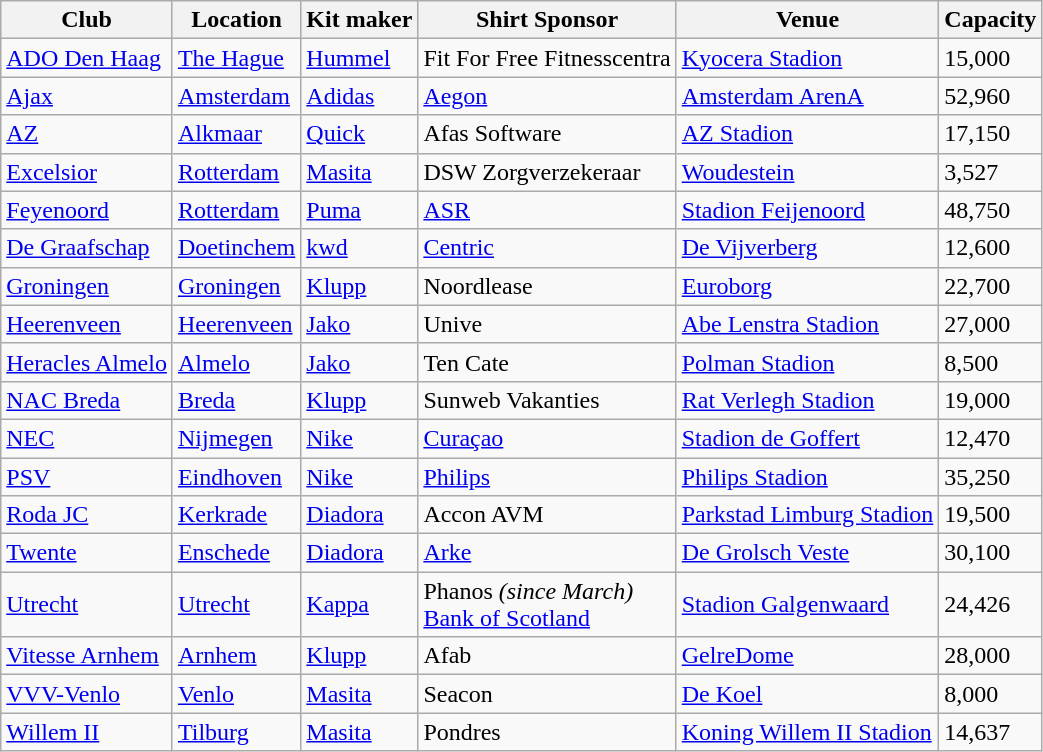<table class="wikitable sortable">
<tr>
<th>Club</th>
<th>Location</th>
<th>Kit maker</th>
<th>Shirt Sponsor</th>
<th>Venue</th>
<th>Capacity</th>
</tr>
<tr>
<td><a href='#'>ADO Den Haag</a></td>
<td><a href='#'>The Hague</a></td>
<td><a href='#'>Hummel</a></td>
<td>Fit For Free Fitnesscentra</td>
<td><a href='#'>Kyocera Stadion</a></td>
<td>15,000</td>
</tr>
<tr>
<td><a href='#'>Ajax</a></td>
<td><a href='#'>Amsterdam</a></td>
<td><a href='#'>Adidas</a></td>
<td><a href='#'>Aegon</a></td>
<td><a href='#'>Amsterdam ArenA</a></td>
<td>52,960</td>
</tr>
<tr>
<td><a href='#'>AZ</a></td>
<td><a href='#'>Alkmaar</a></td>
<td><a href='#'>Quick</a></td>
<td>Afas Software</td>
<td><a href='#'>AZ Stadion</a></td>
<td>17,150</td>
</tr>
<tr>
<td><a href='#'>Excelsior</a></td>
<td><a href='#'>Rotterdam</a></td>
<td><a href='#'>Masita</a></td>
<td>DSW Zorgverzekeraar</td>
<td><a href='#'>Woudestein</a></td>
<td>3,527</td>
</tr>
<tr>
<td><a href='#'>Feyenoord</a></td>
<td><a href='#'>Rotterdam</a></td>
<td><a href='#'>Puma</a></td>
<td><a href='#'>ASR</a></td>
<td><a href='#'>Stadion Feijenoord</a></td>
<td>48,750</td>
</tr>
<tr>
<td><a href='#'>De Graafschap</a></td>
<td><a href='#'>Doetinchem</a></td>
<td><a href='#'>kwd</a></td>
<td><a href='#'>Centric</a></td>
<td><a href='#'>De Vijverberg</a></td>
<td>12,600</td>
</tr>
<tr>
<td><a href='#'>Groningen</a></td>
<td><a href='#'>Groningen</a></td>
<td><a href='#'>Klupp</a></td>
<td>Noordlease</td>
<td><a href='#'>Euroborg</a></td>
<td>22,700</td>
</tr>
<tr>
<td><a href='#'>Heerenveen</a></td>
<td><a href='#'>Heerenveen</a></td>
<td><a href='#'>Jako</a></td>
<td>Unive</td>
<td><a href='#'>Abe Lenstra Stadion</a></td>
<td>27,000</td>
</tr>
<tr>
<td><a href='#'>Heracles Almelo</a></td>
<td><a href='#'>Almelo</a></td>
<td><a href='#'>Jako</a></td>
<td>Ten Cate</td>
<td><a href='#'>Polman Stadion</a></td>
<td>8,500</td>
</tr>
<tr>
<td><a href='#'>NAC Breda</a></td>
<td><a href='#'>Breda</a></td>
<td><a href='#'>Klupp</a></td>
<td>Sunweb Vakanties</td>
<td><a href='#'>Rat Verlegh Stadion</a></td>
<td>19,000</td>
</tr>
<tr>
<td><a href='#'>NEC</a></td>
<td><a href='#'>Nijmegen</a></td>
<td><a href='#'>Nike</a></td>
<td><a href='#'>Curaçao</a></td>
<td><a href='#'>Stadion de Goffert</a></td>
<td>12,470</td>
</tr>
<tr>
<td><a href='#'>PSV</a></td>
<td><a href='#'>Eindhoven</a></td>
<td><a href='#'>Nike</a></td>
<td><a href='#'>Philips</a></td>
<td><a href='#'>Philips Stadion</a></td>
<td>35,250</td>
</tr>
<tr>
<td><a href='#'>Roda JC</a></td>
<td><a href='#'>Kerkrade</a></td>
<td><a href='#'>Diadora</a></td>
<td>Accon AVM</td>
<td><a href='#'>Parkstad Limburg Stadion</a></td>
<td>19,500</td>
</tr>
<tr>
<td><a href='#'>Twente</a></td>
<td><a href='#'>Enschede</a></td>
<td><a href='#'>Diadora</a></td>
<td><a href='#'>Arke</a></td>
<td><a href='#'>De Grolsch Veste</a></td>
<td>30,100</td>
</tr>
<tr>
<td><a href='#'>Utrecht</a></td>
<td><a href='#'>Utrecht</a></td>
<td><a href='#'>Kappa</a></td>
<td>Phanos <em>(since March)</em><br><a href='#'>Bank of Scotland</a></td>
<td><a href='#'>Stadion Galgenwaard</a></td>
<td>24,426</td>
</tr>
<tr>
<td><a href='#'>Vitesse Arnhem</a></td>
<td><a href='#'>Arnhem</a></td>
<td><a href='#'>Klupp</a></td>
<td>Afab</td>
<td><a href='#'>GelreDome</a></td>
<td>28,000</td>
</tr>
<tr>
<td><a href='#'>VVV-Venlo</a></td>
<td><a href='#'>Venlo</a></td>
<td><a href='#'>Masita</a></td>
<td>Seacon</td>
<td><a href='#'>De Koel</a></td>
<td>8,000</td>
</tr>
<tr>
<td><a href='#'>Willem II</a></td>
<td><a href='#'>Tilburg</a></td>
<td><a href='#'>Masita</a></td>
<td>Pondres</td>
<td><a href='#'>Koning Willem II Stadion</a></td>
<td>14,637</td>
</tr>
</table>
